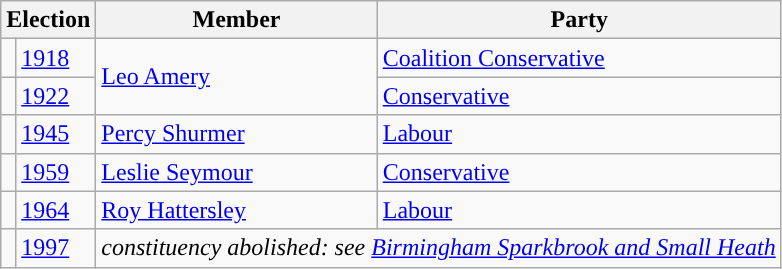<table class="wikitable">
<tr>
<th colspan="2">Election</th>
<th>Member</th>
<th>Party</th>
</tr>
<tr>
<td style="color:inherit;background-color: "></td>
<td><a href='#'>1918</a></td>
<td rowspan="2"><a href='#'>Leo Amery</a></td>
<td><a href='#'>Coalition Conservative</a></td>
</tr>
<tr>
<td style="color:inherit;background-color: "></td>
<td><a href='#'>1922</a></td>
<td><a href='#'>Conservative</a></td>
</tr>
<tr>
<td style="color:inherit;background-color: "></td>
<td><a href='#'>1945</a></td>
<td><a href='#'>Percy Shurmer</a></td>
<td><a href='#'>Labour</a></td>
</tr>
<tr>
<td style="color:inherit;background-color: "></td>
<td><a href='#'>1959</a></td>
<td><a href='#'>Leslie Seymour</a></td>
<td><a href='#'>Conservative</a></td>
</tr>
<tr>
<td style="color:inherit;background-color: "></td>
<td><a href='#'>1964</a></td>
<td><a href='#'>Roy Hattersley</a></td>
<td><a href='#'>Labour</a></td>
</tr>
<tr>
<td></td>
<td><a href='#'>1997</a></td>
<td colspan="2"><em>constituency abolished: see <a href='#'>Birmingham Sparkbrook and Small Heath</a></em></td>
</tr>
</table>
